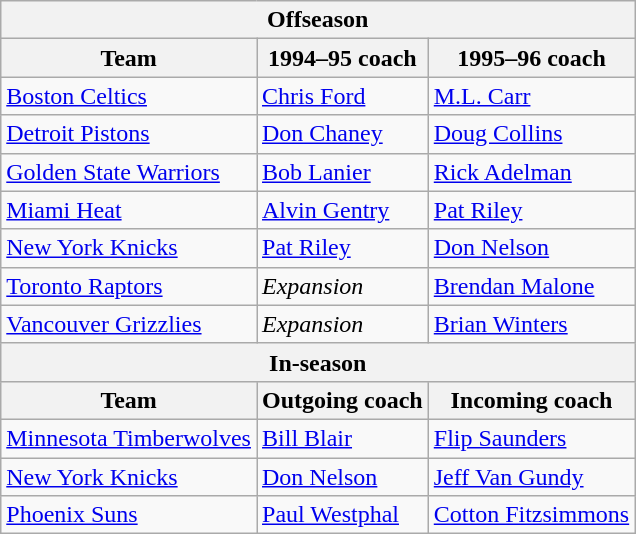<table class="wikitable">
<tr>
<th colspan="3">Offseason</th>
</tr>
<tr>
<th>Team</th>
<th>1994–95 coach</th>
<th>1995–96 coach</th>
</tr>
<tr>
<td><a href='#'>Boston Celtics</a></td>
<td><a href='#'>Chris Ford</a></td>
<td><a href='#'>M.L. Carr</a></td>
</tr>
<tr>
<td><a href='#'>Detroit Pistons</a></td>
<td><a href='#'>Don Chaney</a></td>
<td><a href='#'>Doug Collins</a></td>
</tr>
<tr>
<td><a href='#'>Golden State Warriors</a></td>
<td><a href='#'>Bob Lanier</a></td>
<td><a href='#'>Rick Adelman</a></td>
</tr>
<tr>
<td><a href='#'>Miami Heat</a></td>
<td><a href='#'>Alvin Gentry</a></td>
<td><a href='#'>Pat Riley</a></td>
</tr>
<tr>
<td><a href='#'>New York Knicks</a></td>
<td><a href='#'>Pat Riley</a></td>
<td><a href='#'>Don Nelson</a></td>
</tr>
<tr>
<td><a href='#'>Toronto Raptors</a></td>
<td><em>Expansion</em></td>
<td><a href='#'>Brendan Malone</a></td>
</tr>
<tr>
<td><a href='#'>Vancouver Grizzlies</a></td>
<td><em>Expansion</em></td>
<td><a href='#'>Brian Winters</a></td>
</tr>
<tr>
<th colspan="3">In-season</th>
</tr>
<tr>
<th>Team</th>
<th>Outgoing coach</th>
<th>Incoming coach</th>
</tr>
<tr>
<td><a href='#'>Minnesota Timberwolves</a></td>
<td><a href='#'>Bill Blair</a></td>
<td><a href='#'>Flip Saunders</a></td>
</tr>
<tr>
<td><a href='#'>New York Knicks</a></td>
<td><a href='#'>Don Nelson</a></td>
<td><a href='#'>Jeff Van Gundy</a></td>
</tr>
<tr>
<td><a href='#'>Phoenix Suns</a></td>
<td><a href='#'>Paul Westphal</a></td>
<td><a href='#'>Cotton Fitzsimmons</a></td>
</tr>
</table>
